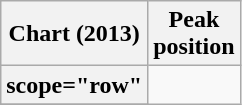<table class="wikitable sortable plainrowheaders" style="text-align:center">
<tr>
<th scope="col">Chart (2013)</th>
<th scope="col">Peak<br>position</th>
</tr>
<tr>
<th>scope="row"</th>
</tr>
<tr>
</tr>
</table>
